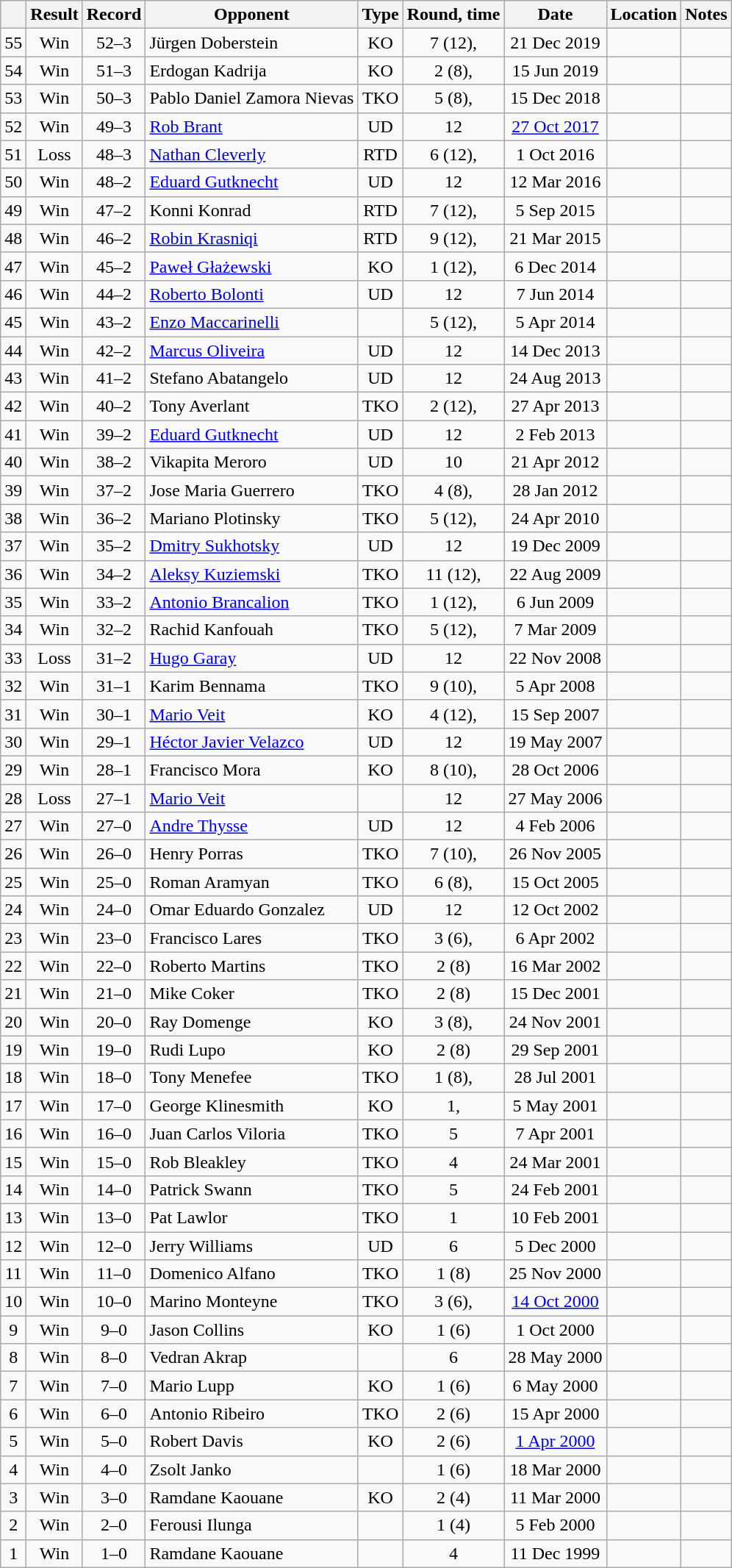<table class="wikitable" style="text-align:center">
<tr>
<th></th>
<th>Result</th>
<th>Record</th>
<th>Opponent</th>
<th>Type</th>
<th>Round, time</th>
<th>Date</th>
<th>Location</th>
<th>Notes</th>
</tr>
<tr>
<td>55</td>
<td>Win</td>
<td>52–3</td>
<td style="text-align:left;">Jürgen Doberstein</td>
<td>KO</td>
<td>7 (12), </td>
<td>21 Dec 2019</td>
<td style="text-align:left;"></td>
<td style="text-align:left;"></td>
</tr>
<tr>
<td>54</td>
<td>Win</td>
<td>51–3</td>
<td style="text-align:left;">Erdogan Kadrija</td>
<td>KO</td>
<td>2 (8), </td>
<td>15 Jun 2019</td>
<td style="text-align:left;"></td>
<td></td>
</tr>
<tr>
<td>53</td>
<td>Win</td>
<td>50–3</td>
<td style="text-align:left;">Pablo Daniel Zamora Nievas</td>
<td>TKO</td>
<td>5 (8), </td>
<td>15 Dec 2018</td>
<td style="text-align:left;"></td>
<td></td>
</tr>
<tr>
<td>52</td>
<td>Win</td>
<td>49–3</td>
<td style="text-align:left;"><a href='#'>Rob Brant</a></td>
<td>UD</td>
<td>12</td>
<td><a href='#'>27 Oct 2017</a></td>
<td style="text-align:left;"></td>
<td style="text-align:left;"></td>
</tr>
<tr>
<td>51</td>
<td>Loss</td>
<td>48–3</td>
<td style="text-align:left;"><a href='#'>Nathan Cleverly</a></td>
<td>RTD</td>
<td>6 (12), </td>
<td>1 Oct 2016</td>
<td style="text-align:left;"></td>
<td style="text-align:left;"></td>
</tr>
<tr>
<td>50</td>
<td>Win</td>
<td>48–2</td>
<td style="text-align:left;"><a href='#'>Eduard Gutknecht</a></td>
<td>UD</td>
<td>12</td>
<td>12 Mar 2016</td>
<td style="text-align:left;"></td>
<td style="text-align:left;"></td>
</tr>
<tr>
<td>49</td>
<td>Win</td>
<td>47–2</td>
<td style="text-align:left;">Konni Konrad</td>
<td>RTD</td>
<td>7 (12), </td>
<td>5 Sep 2015</td>
<td style="text-align:left;"></td>
<td style="text-align:left;"></td>
</tr>
<tr>
<td>48</td>
<td>Win</td>
<td>46–2</td>
<td style="text-align:left;"><a href='#'>Robin Krasniqi</a></td>
<td>RTD</td>
<td>9 (12), </td>
<td>21 Mar 2015</td>
<td style="text-align:left;"></td>
<td style="text-align:left;"></td>
</tr>
<tr>
<td>47</td>
<td>Win</td>
<td>45–2</td>
<td style="text-align:left;"><a href='#'>Paweł Głażewski</a></td>
<td>KO</td>
<td>1 (12), </td>
<td>6 Dec 2014</td>
<td style="text-align:left;"></td>
<td style="text-align:left;"></td>
</tr>
<tr>
<td>46</td>
<td>Win</td>
<td>44–2</td>
<td style="text-align:left;"><a href='#'>Roberto Bolonti</a></td>
<td>UD</td>
<td>12</td>
<td>7 Jun 2014</td>
<td style="text-align:left;"></td>
<td style="text-align:left;"></td>
</tr>
<tr>
<td>45</td>
<td>Win</td>
<td>43–2</td>
<td style="text-align:left;"><a href='#'>Enzo Maccarinelli</a></td>
<td></td>
<td>5 (12), </td>
<td>5 Apr 2014</td>
<td style="text-align:left;"></td>
<td style="text-align:left;"></td>
</tr>
<tr>
<td>44</td>
<td>Win</td>
<td>42–2</td>
<td style="text-align:left;"><a href='#'>Marcus Oliveira</a></td>
<td>UD</td>
<td>12</td>
<td>14 Dec 2013</td>
<td style="text-align:left;"></td>
<td style="text-align:left;"></td>
</tr>
<tr>
<td>43</td>
<td>Win</td>
<td>41–2</td>
<td style="text-align:left;">Stefano Abatangelo</td>
<td>UD</td>
<td>12</td>
<td>24 Aug 2013</td>
<td style="text-align:left;"></td>
<td style="text-align:left;"></td>
</tr>
<tr>
<td>42</td>
<td>Win</td>
<td>40–2</td>
<td style="text-align:left;">Tony Averlant</td>
<td>TKO</td>
<td>2 (12), </td>
<td>27 Apr 2013</td>
<td style="text-align:left;"></td>
<td style="text-align:left;"></td>
</tr>
<tr>
<td>41</td>
<td>Win</td>
<td>39–2</td>
<td style="text-align:left;"><a href='#'>Eduard Gutknecht</a></td>
<td>UD</td>
<td>12</td>
<td>2 Feb 2013</td>
<td style="text-align:left;"></td>
<td style="text-align:left;"></td>
</tr>
<tr>
<td>40</td>
<td>Win</td>
<td>38–2</td>
<td style="text-align:left;">Vikapita Meroro</td>
<td>UD</td>
<td>10</td>
<td>21 Apr 2012</td>
<td style="text-align:left;"></td>
<td></td>
</tr>
<tr>
<td>39</td>
<td>Win</td>
<td>37–2</td>
<td style="text-align:left;">Jose Maria Guerrero</td>
<td>TKO</td>
<td>4 (8), </td>
<td>28 Jan 2012</td>
<td style="text-align:left;"></td>
<td></td>
</tr>
<tr>
<td>38</td>
<td>Win</td>
<td>36–2</td>
<td style="text-align:left;">Mariano Plotinsky</td>
<td>TKO</td>
<td>5 (12), </td>
<td>24 Apr 2010</td>
<td style="text-align:left;"></td>
<td style="text-align:left;"></td>
</tr>
<tr>
<td>37</td>
<td>Win</td>
<td>35–2</td>
<td style="text-align:left;"><a href='#'>Dmitry Sukhotsky</a></td>
<td>UD</td>
<td>12</td>
<td>19 Dec 2009</td>
<td style="text-align:left;"></td>
<td style="text-align:left;"></td>
</tr>
<tr>
<td>36</td>
<td>Win</td>
<td>34–2</td>
<td style="text-align:left;"><a href='#'>Aleksy Kuziemski</a></td>
<td>TKO</td>
<td>11 (12), </td>
<td>22 Aug 2009</td>
<td style="text-align:left;"></td>
<td style="text-align:left;"></td>
</tr>
<tr>
<td>35</td>
<td>Win</td>
<td>33–2</td>
<td style="text-align:left;"><a href='#'>Antonio Brancalion</a></td>
<td>TKO</td>
<td>1 (12), </td>
<td>6 Jun 2009</td>
<td style="text-align:left;"></td>
<td style="text-align:left;"></td>
</tr>
<tr>
<td>34</td>
<td>Win</td>
<td>32–2</td>
<td style="text-align:left;">Rachid Kanfouah</td>
<td>TKO</td>
<td>5 (12), </td>
<td>7 Mar 2009</td>
<td style="text-align:left;"></td>
<td style="text-align:left;"></td>
</tr>
<tr>
<td>33</td>
<td>Loss</td>
<td>31–2</td>
<td style="text-align:left;"><a href='#'>Hugo Garay</a></td>
<td>UD</td>
<td>12</td>
<td>22 Nov 2008</td>
<td style="text-align:left;"></td>
<td style="text-align:left;"></td>
</tr>
<tr>
<td>32</td>
<td>Win</td>
<td>31–1</td>
<td style="text-align:left;">Karim Bennama</td>
<td>TKO</td>
<td>9 (10), </td>
<td>5 Apr 2008</td>
<td style="text-align:left;"></td>
<td></td>
</tr>
<tr>
<td>31</td>
<td>Win</td>
<td>30–1</td>
<td style="text-align:left;"><a href='#'>Mario Veit</a></td>
<td>KO</td>
<td>4 (12), </td>
<td>15 Sep 2007</td>
<td style="text-align:left;"></td>
<td style="text-align:left;"></td>
</tr>
<tr>
<td>30</td>
<td>Win</td>
<td>29–1</td>
<td style="text-align:left;"><a href='#'>Héctor Javier Velazco</a></td>
<td>UD</td>
<td>12</td>
<td>19 May 2007</td>
<td style="text-align:left;"></td>
<td style="text-align:left;"></td>
</tr>
<tr>
<td>29</td>
<td>Win</td>
<td>28–1</td>
<td style="text-align:left;">Francisco Mora</td>
<td>KO</td>
<td>8 (10), </td>
<td>28 Oct 2006</td>
<td style="text-align:left;"></td>
<td></td>
</tr>
<tr>
<td>28</td>
<td>Loss</td>
<td>27–1</td>
<td style="text-align:left;"><a href='#'>Mario Veit</a></td>
<td></td>
<td>12</td>
<td>27 May 2006</td>
<td style="text-align:left;"></td>
<td style="text-align:left;"></td>
</tr>
<tr>
<td>27</td>
<td>Win</td>
<td>27–0</td>
<td style="text-align:left;"><a href='#'>Andre Thysse</a></td>
<td>UD</td>
<td>12</td>
<td>4 Feb 2006</td>
<td style="text-align:left;"></td>
<td style="text-align:left;"></td>
</tr>
<tr>
<td>26</td>
<td>Win</td>
<td>26–0</td>
<td style="text-align:left;">Henry Porras</td>
<td>TKO</td>
<td>7 (10), </td>
<td>26 Nov 2005</td>
<td style="text-align:left;"></td>
<td></td>
</tr>
<tr>
<td>25</td>
<td>Win</td>
<td>25–0</td>
<td style="text-align:left;">Roman Aramyan</td>
<td>TKO</td>
<td>6 (8), </td>
<td>15 Oct 2005</td>
<td style="text-align:left;"></td>
<td></td>
</tr>
<tr>
<td>24</td>
<td>Win</td>
<td>24–0</td>
<td style="text-align:left;">Omar Eduardo Gonzalez</td>
<td>UD</td>
<td>12</td>
<td>12 Oct 2002</td>
<td style="text-align:left;"></td>
<td style="text-align:left;"></td>
</tr>
<tr>
<td>23</td>
<td>Win</td>
<td>23–0</td>
<td style="text-align:left;">Francisco Lares</td>
<td>TKO</td>
<td>3 (6), </td>
<td>6 Apr 2002</td>
<td style="text-align:left;"></td>
<td></td>
</tr>
<tr>
<td>22</td>
<td>Win</td>
<td>22–0</td>
<td style="text-align:left;">Roberto Martins</td>
<td>TKO</td>
<td>2 (8)</td>
<td>16 Mar 2002</td>
<td style="text-align:left;"></td>
<td></td>
</tr>
<tr>
<td>21</td>
<td>Win</td>
<td>21–0</td>
<td style="text-align:left;">Mike Coker</td>
<td>TKO</td>
<td>2 (8)</td>
<td>15 Dec 2001</td>
<td style="text-align:left;"></td>
<td></td>
</tr>
<tr>
<td>20</td>
<td>Win</td>
<td>20–0</td>
<td style="text-align:left;">Ray Domenge</td>
<td>KO</td>
<td>3 (8), </td>
<td>24 Nov 2001</td>
<td style="text-align:left;"></td>
<td></td>
</tr>
<tr>
<td>19</td>
<td>Win</td>
<td>19–0</td>
<td style="text-align:left;">Rudi Lupo</td>
<td>KO</td>
<td>2 (8)</td>
<td>29 Sep 2001</td>
<td style="text-align:left;"></td>
<td></td>
</tr>
<tr>
<td>18</td>
<td>Win</td>
<td>18–0</td>
<td style="text-align:left;">Tony Menefee</td>
<td>TKO</td>
<td>1 (8), </td>
<td>28 Jul 2001</td>
<td style="text-align:left;"></td>
<td></td>
</tr>
<tr>
<td>17</td>
<td>Win</td>
<td>17–0</td>
<td style="text-align:left;">George Klinesmith</td>
<td>KO</td>
<td>1, </td>
<td>5 May 2001</td>
<td style="text-align:left;"></td>
<td></td>
</tr>
<tr>
<td>16</td>
<td>Win</td>
<td>16–0</td>
<td style="text-align:left;">Juan Carlos Viloria</td>
<td>TKO</td>
<td>5</td>
<td>7 Apr 2001</td>
<td style="text-align:left;"></td>
<td></td>
</tr>
<tr>
<td>15</td>
<td>Win</td>
<td>15–0</td>
<td style="text-align:left;">Rob Bleakley</td>
<td>TKO</td>
<td>4</td>
<td>24 Mar 2001</td>
<td style="text-align:left;"></td>
<td></td>
</tr>
<tr>
<td>14</td>
<td>Win</td>
<td>14–0</td>
<td style="text-align:left;">Patrick Swann</td>
<td>TKO</td>
<td>5</td>
<td>24 Feb 2001</td>
<td style="text-align:left;"></td>
<td></td>
</tr>
<tr>
<td>13</td>
<td>Win</td>
<td>13–0</td>
<td style="text-align:left;">Pat Lawlor</td>
<td>TKO</td>
<td>1</td>
<td>10 Feb 2001</td>
<td style="text-align:left;"></td>
<td></td>
</tr>
<tr>
<td>12</td>
<td>Win</td>
<td>12–0</td>
<td style="text-align:left;">Jerry Williams</td>
<td>UD</td>
<td>6</td>
<td>5 Dec 2000</td>
<td style="text-align:left;"></td>
<td></td>
</tr>
<tr>
<td>11</td>
<td>Win</td>
<td>11–0</td>
<td style="text-align:left;">Domenico Alfano</td>
<td>TKO</td>
<td>1 (8)</td>
<td>25 Nov 2000</td>
<td style="text-align:left;"></td>
<td></td>
</tr>
<tr>
<td>10</td>
<td>Win</td>
<td>10–0</td>
<td style="text-align:left;">Marino Monteyne</td>
<td>TKO</td>
<td>3 (6), </td>
<td><a href='#'>14 Oct 2000</a></td>
<td style="text-align:left;"></td>
<td></td>
</tr>
<tr>
<td>9</td>
<td>Win</td>
<td>9–0</td>
<td style="text-align:left;">Jason Collins</td>
<td>KO</td>
<td>1 (6)</td>
<td>1 Oct 2000</td>
<td style="text-align:left;"></td>
<td></td>
</tr>
<tr>
<td>8</td>
<td>Win</td>
<td>8–0</td>
<td style="text-align:left;">Vedran Akrap</td>
<td></td>
<td>6</td>
<td>28 May 2000</td>
<td style="text-align:left;"></td>
<td></td>
</tr>
<tr>
<td>7</td>
<td>Win</td>
<td>7–0</td>
<td style="text-align:left;">Mario Lupp</td>
<td>KO</td>
<td>1 (6)</td>
<td>6 May 2000</td>
<td style="text-align:left;"></td>
<td></td>
</tr>
<tr>
<td>6</td>
<td>Win</td>
<td>6–0</td>
<td style="text-align:left;">Antonio Ribeiro</td>
<td>TKO</td>
<td>2 (6)</td>
<td>15 Apr 2000</td>
<td style="text-align:left;"></td>
<td></td>
</tr>
<tr>
<td>5</td>
<td>Win</td>
<td>5–0</td>
<td style="text-align:left;">Robert Davis</td>
<td>KO</td>
<td>2 (6)</td>
<td><a href='#'>1 Apr 2000</a></td>
<td style="text-align:left;"></td>
<td></td>
</tr>
<tr>
<td>4</td>
<td>Win</td>
<td>4–0</td>
<td style="text-align:left;">Zsolt Janko</td>
<td></td>
<td>1 (6)</td>
<td>18 Mar 2000</td>
<td style="text-align:left;"></td>
<td></td>
</tr>
<tr>
<td>3</td>
<td>Win</td>
<td>3–0</td>
<td style="text-align:left;">Ramdane Kaouane</td>
<td>KO</td>
<td>2 (4)</td>
<td>11 Mar 2000</td>
<td style="text-align:left;"></td>
<td></td>
</tr>
<tr>
<td>2</td>
<td>Win</td>
<td>2–0</td>
<td style="text-align:left;">Ferousi Ilunga</td>
<td></td>
<td>1 (4)</td>
<td>5 Feb 2000</td>
<td style="text-align:left;"></td>
<td></td>
</tr>
<tr>
<td>1</td>
<td>Win</td>
<td>1–0</td>
<td style="text-align:left;">Ramdane Kaouane</td>
<td></td>
<td>4</td>
<td>11 Dec 1999</td>
<td style="text-align:left;"></td>
<td></td>
</tr>
</table>
